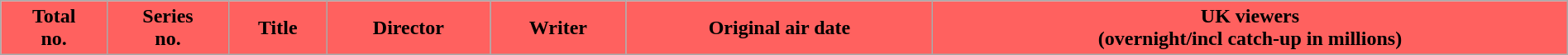<table class="wikitable plainrowheaders" style="width:100%;">
<tr>
<th style="background:#FF615F; color:#000;">Total<br>no.</th>
<th style="background:#FF615F; color:#000;">Series<br>no.</th>
<th style="background:#FF615F; color:#000;">Title</th>
<th style="background:#FF615F; color:#000;">Director</th>
<th style="background:#FF615F; color:#000;">Writer</th>
<th style="background:#FF615F; color:#000;">Original air date</th>
<th style="background:#FF615F; color:#000;">UK viewers<br>(overnight/incl catch-up in millions)</th>
</tr>
</table>
